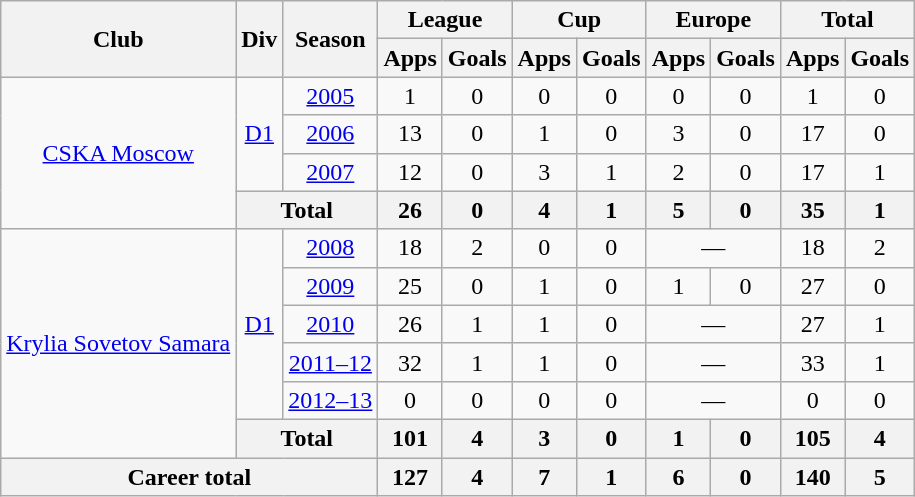<table class="wikitable" style="text-align: center;">
<tr>
<th rowspan="2">Club</th>
<th rowspan="2">Div</th>
<th rowspan="2">Season</th>
<th colspan="2">League</th>
<th colspan="2">Cup</th>
<th colspan="2">Europe</th>
<th colspan="2">Total</th>
</tr>
<tr>
<th>Apps</th>
<th>Goals</th>
<th>Apps</th>
<th>Goals</th>
<th>Apps</th>
<th>Goals</th>
<th>Apps</th>
<th>Goals</th>
</tr>
<tr>
<td rowspan="4" valign="center"><a href='#'>CSKA Moscow</a></td>
<td rowspan="3"><a href='#'>D1</a></td>
<td><a href='#'>2005</a></td>
<td>1</td>
<td>0</td>
<td>0</td>
<td>0</td>
<td>0</td>
<td>0</td>
<td>1</td>
<td>0</td>
</tr>
<tr>
<td><a href='#'>2006</a></td>
<td>13</td>
<td>0</td>
<td>1</td>
<td>0</td>
<td>3</td>
<td>0</td>
<td>17</td>
<td>0</td>
</tr>
<tr>
<td><a href='#'>2007</a></td>
<td>12</td>
<td>0</td>
<td>3</td>
<td>1</td>
<td>2</td>
<td>0</td>
<td>17</td>
<td>1</td>
</tr>
<tr>
<th colspan="2">Total</th>
<th>26</th>
<th>0</th>
<th>4</th>
<th>1</th>
<th>5</th>
<th>0</th>
<th>35</th>
<th>1</th>
</tr>
<tr>
<td rowspan="6" valign="center"><a href='#'>Krylia Sovetov Samara</a></td>
<td rowspan="5"><a href='#'>D1</a></td>
<td><a href='#'>2008</a></td>
<td>18</td>
<td>2</td>
<td>0</td>
<td>0</td>
<td colspan="2">—</td>
<td>18</td>
<td>2</td>
</tr>
<tr>
<td><a href='#'>2009</a></td>
<td>25</td>
<td>0</td>
<td>1</td>
<td>0</td>
<td>1</td>
<td>0</td>
<td>27</td>
<td>0</td>
</tr>
<tr>
<td><a href='#'>2010</a></td>
<td>26</td>
<td>1</td>
<td>1</td>
<td>0</td>
<td colspan="2">—</td>
<td>27</td>
<td>1</td>
</tr>
<tr>
<td><a href='#'>2011–12</a></td>
<td>32</td>
<td>1</td>
<td>1</td>
<td>0</td>
<td colspan="2">—</td>
<td>33</td>
<td>1</td>
</tr>
<tr>
<td><a href='#'>2012–13</a></td>
<td>0</td>
<td>0</td>
<td>0</td>
<td>0</td>
<td colspan="2">—</td>
<td>0</td>
<td>0</td>
</tr>
<tr>
<th colspan="2">Total</th>
<th>101</th>
<th>4</th>
<th>3</th>
<th>0</th>
<th>1</th>
<th>0</th>
<th>105</th>
<th>4</th>
</tr>
<tr>
<th colspan="3">Career total</th>
<th>127</th>
<th>4</th>
<th>7</th>
<th>1</th>
<th>6</th>
<th>0</th>
<th>140</th>
<th>5</th>
</tr>
</table>
